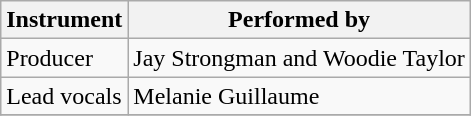<table class="wikitable">
<tr>
<th bgcolor="#ebf5ff">Instrument</th>
<th bgcolor="#ebf5ff">Performed by</th>
</tr>
<tr>
<td>Producer</td>
<td>Jay Strongman and Woodie Taylor</td>
</tr>
<tr>
<td>Lead vocals</td>
<td>Melanie Guillaume</td>
</tr>
<tr>
</tr>
</table>
